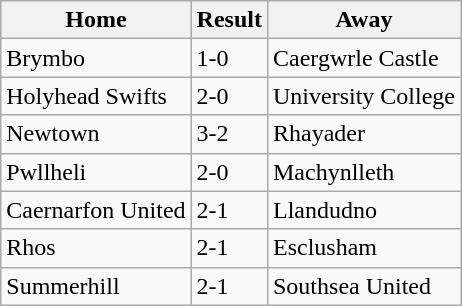<table class="wikitable">
<tr>
<th>Home</th>
<th>Result</th>
<th>Away</th>
</tr>
<tr>
<td>Brymbo</td>
<td>1-0</td>
<td>Caergwrle Castle</td>
</tr>
<tr>
<td>Holyhead Swifts</td>
<td>2-0</td>
<td>University College</td>
</tr>
<tr>
<td>Newtown</td>
<td>3-2</td>
<td>Rhayader</td>
</tr>
<tr>
<td>Pwllheli</td>
<td>2-0</td>
<td>Machynlleth</td>
</tr>
<tr>
<td>Caernarfon United</td>
<td>2-1</td>
<td>Llandudno</td>
</tr>
<tr>
<td>Rhos</td>
<td>2-1</td>
<td>Esclusham</td>
</tr>
<tr>
<td>Summerhill</td>
<td>2-1</td>
<td>Southsea United</td>
</tr>
</table>
